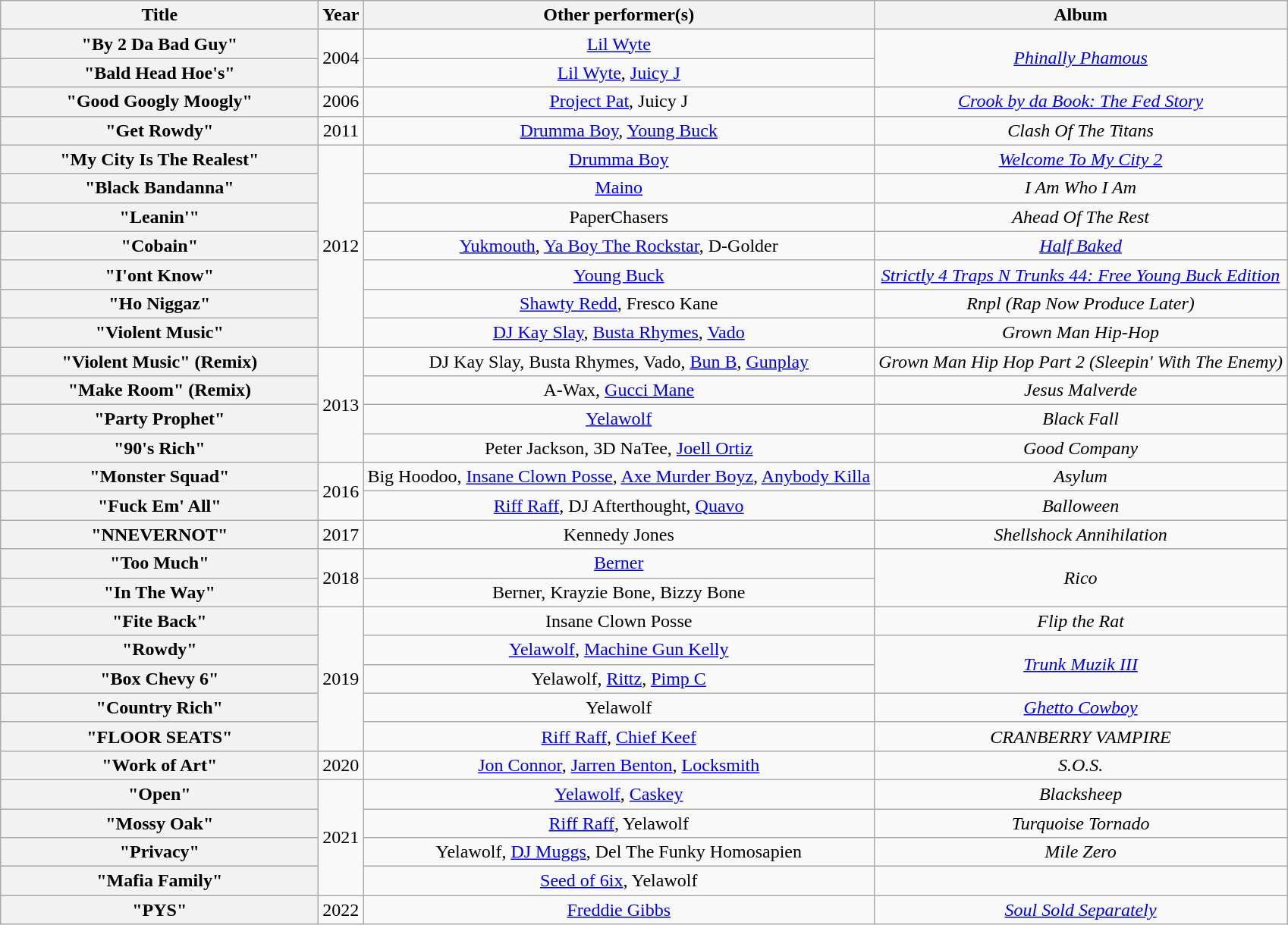<table class="wikitable plainrowheaders" style="text-align:center;">
<tr>
<th scope="col" style="width:17em;">Title</th>
<th scope="col">Year</th>
<th scope="col">Other performer(s)</th>
<th scope="col">Album</th>
</tr>
<tr>
<th scope="row">"By 2 Da Bad Guy"</th>
<td rowspan="2">2004</td>
<td><a href='#'>Lil Wyte</a></td>
<td rowspan="2"><em><a href='#'>Phinally Phamous</a></em></td>
</tr>
<tr>
<th scope="row">"Bald Head Hoe's"</th>
<td><a href='#'>Lil Wyte</a>, <a href='#'>Juicy J</a></td>
</tr>
<tr>
<th scope="row">"Good Googly Moogly"</th>
<td>2006</td>
<td><a href='#'>Project Pat</a>, Juicy J</td>
<td><em><a href='#'>Crook by da Book: The Fed Story</a></em></td>
</tr>
<tr>
<th scope="row">"Get Rowdy"</th>
<td>2011</td>
<td><a href='#'>Drumma Boy</a>, <a href='#'>Young Buck</a></td>
<td><em>Clash Of The Titans</em></td>
</tr>
<tr>
<th scope="row">"My City Is The Realest"</th>
<td rowspan="7">2012</td>
<td><a href='#'>Drumma Boy</a></td>
<td><em><a href='#'>Welcome To My City 2</a></em></td>
</tr>
<tr>
<th scope="row">"Black Bandanna"</th>
<td><a href='#'>Maino</a></td>
<td><em>I Am Who I Am</em></td>
</tr>
<tr>
<th scope="row">"Leanin'"</th>
<td>PaperChasers</td>
<td><em>Ahead Of The Rest</em></td>
</tr>
<tr>
<th scope="row">"Cobain"</th>
<td><a href='#'>Yukmouth</a>, <a href='#'>Ya Boy The Rockstar</a>, D-Golder</td>
<td><em><a href='#'>Half Baked</a></em></td>
</tr>
<tr>
<th scope="row">"I'ont Know"</th>
<td><a href='#'>Young Buck</a></td>
<td><em><a href='#'>Strictly 4 Traps N Trunks 44: Free Young Buck Edition</a></em></td>
</tr>
<tr>
<th scope="row">"Ho Niggaz"</th>
<td><a href='#'>Shawty Redd</a>, Fresco Kane</td>
<td><em>Rnpl (Rap Now Produce Later)</em></td>
</tr>
<tr>
<th scope="row">"Violent Music"</th>
<td><a href='#'>DJ Kay Slay</a>, <a href='#'>Busta Rhymes</a>, <a href='#'>Vado</a></td>
<td><em>Grown Man Hip-Hop</em></td>
</tr>
<tr>
<th scope="row">"Violent Music" (Remix)</th>
<td rowspan="4">2013</td>
<td>DJ Kay Slay, Busta Rhymes, Vado, <a href='#'>Bun B</a>, <a href='#'>Gunplay</a></td>
<td><em>Grown Man Hip Hop Part 2 (Sleepin' With The Enemy)</em></td>
</tr>
<tr>
<th scope="row">"Make Room" (Remix)</th>
<td>A-Wax, <a href='#'>Gucci Mane</a></td>
<td><em>Jesus Malverde</em></td>
</tr>
<tr>
<th scope="row">"Party Prophet"</th>
<td><a href='#'>Yelawolf</a></td>
<td><em>Black Fall</em></td>
</tr>
<tr>
<th scope="row">"90's Rich"</th>
<td>Peter Jackson, 3D NaTee, <a href='#'>Joell Ortiz</a></td>
<td><em>Good Company</em></td>
</tr>
<tr>
<th scope="row">"Monster Squad"</th>
<td rowspan="2">2016</td>
<td>Big Hoodoo, <a href='#'>Insane Clown Posse</a>, <a href='#'>Axe Murder Boyz</a>, <a href='#'>Anybody Killa</a></td>
<td><em>Asylum</em></td>
</tr>
<tr>
<th scope="row">"Fuck Em' All"</th>
<td><a href='#'>Riff Raff</a>, DJ Afterthought, <a href='#'>Quavo</a></td>
<td><em>Balloween</em></td>
</tr>
<tr>
<th scope="row">"NNEVERNOT"</th>
<td>2017</td>
<td>Kennedy Jones</td>
<td><em>Shellshock Annihilation</em></td>
</tr>
<tr>
<th scope="row">"Too Much"</th>
<td rowspan="2">2018</td>
<td><a href='#'>Berner</a></td>
<td rowspan="2"><em>Rico</em></td>
</tr>
<tr>
<th scope="row">"In The Way"</th>
<td>Berner, Krayzie Bone, Bizzy Bone</td>
</tr>
<tr>
<th scope="row">"Fite Back"</th>
<td rowspan="5">2019</td>
<td>Insane Clown Posse</td>
<td><em>Flip the Rat</em></td>
</tr>
<tr>
<th scope="row">"Rowdy"</th>
<td><a href='#'>Yelawolf</a>, <a href='#'>Machine Gun Kelly</a></td>
<td rowspan="2"><em><a href='#'>Trunk Muzik III</a></em></td>
</tr>
<tr>
<th scope="row">"Box Chevy 6"</th>
<td>Yelawolf, <a href='#'>Rittz</a>, <a href='#'>Pimp C</a></td>
</tr>
<tr>
<th scope="row">"Country Rich"</th>
<td>Yelawolf</td>
<td><em><a href='#'>Ghetto Cowboy</a></em></td>
</tr>
<tr>
<th scope="row">"FLOOR SEATS"</th>
<td><a href='#'>Riff Raff</a>, <a href='#'>Chief Keef</a></td>
<td><em>CRANBERRY VAMPIRE</em></td>
</tr>
<tr>
<th scope="row">"Work of Art"</th>
<td rowspan="1">2020</td>
<td><a href='#'>Jon Connor</a>, <a href='#'>Jarren Benton</a>, <a href='#'>Locksmith</a></td>
<td><em>S.O.S.</em></td>
</tr>
<tr>
<th scope="row">"Open"</th>
<td rowspan="4">2021</td>
<td><a href='#'>Yelawolf</a>, <a href='#'>Caskey</a></td>
<td><em>Blacksheep</em></td>
</tr>
<tr>
<th scope="row">"Mossy Oak"</th>
<td><a href='#'>Riff Raff</a>, Yelawolf</td>
<td><em>Turquoise Tornado</em></td>
</tr>
<tr>
<th scope="row">"Privacy"</th>
<td>Yelawolf, <a href='#'>DJ Muggs</a>, Del The Funky Homosapien</td>
<td><em>Mile Zero</em></td>
</tr>
<tr>
<th scope="row">"Mafia Family"</th>
<td><a href='#'>Seed of 6ix</a>, Yelawolf</td>
<td><em></em></td>
</tr>
<tr>
<th scope="row">"PYS"</th>
<td>2022</td>
<td><a href='#'>Freddie Gibbs</a></td>
<td><em><a href='#'>Soul Sold Separately</a></em></td>
</tr>
</table>
